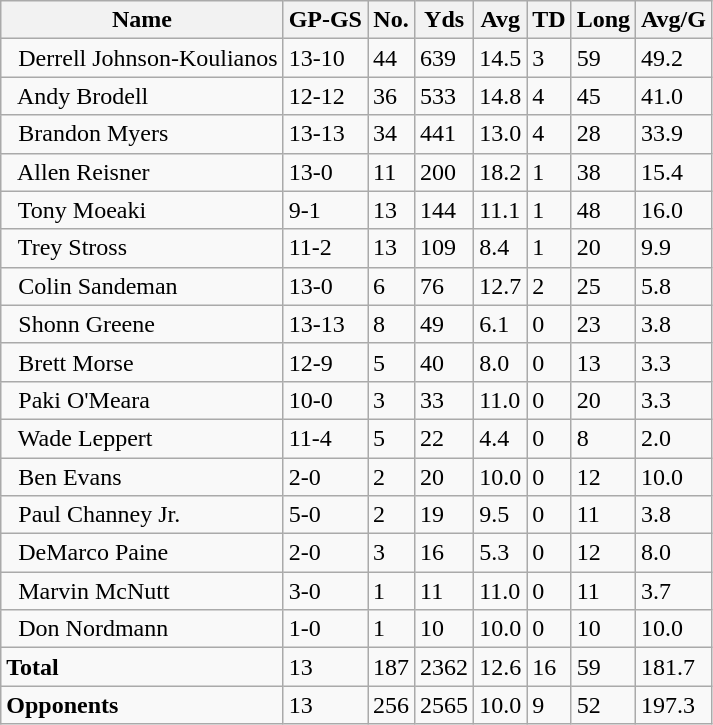<table class="wikitable" style="white-space:nowrap;">
<tr>
<th>Name</th>
<th>GP-GS</th>
<th>No.</th>
<th>Yds</th>
<th>Avg</th>
<th>TD</th>
<th>Long</th>
<th>Avg/G</th>
</tr>
<tr>
<td>  Derrell Johnson-Koulianos</td>
<td>13-10</td>
<td>44</td>
<td>639</td>
<td>14.5</td>
<td>3</td>
<td>59</td>
<td>49.2</td>
</tr>
<tr>
<td>  Andy Brodell</td>
<td>12-12</td>
<td>36</td>
<td>533</td>
<td>14.8</td>
<td>4</td>
<td>45</td>
<td>41.0</td>
</tr>
<tr>
<td>  Brandon Myers</td>
<td>13-13</td>
<td>34</td>
<td>441</td>
<td>13.0</td>
<td>4</td>
<td>28</td>
<td>33.9</td>
</tr>
<tr>
<td>  Allen Reisner</td>
<td>13-0</td>
<td>11</td>
<td>200</td>
<td>18.2</td>
<td>1</td>
<td>38</td>
<td>15.4</td>
</tr>
<tr>
<td>  Tony Moeaki</td>
<td>9-1</td>
<td>13</td>
<td>144</td>
<td>11.1</td>
<td>1</td>
<td>48</td>
<td>16.0</td>
</tr>
<tr>
<td>  Trey Stross</td>
<td>11-2</td>
<td>13</td>
<td>109</td>
<td>8.4</td>
<td>1</td>
<td>20</td>
<td>9.9</td>
</tr>
<tr>
<td>  Colin Sandeman</td>
<td>13-0</td>
<td>6</td>
<td>76</td>
<td>12.7</td>
<td>2</td>
<td>25</td>
<td>5.8</td>
</tr>
<tr>
<td>  Shonn Greene</td>
<td>13-13</td>
<td>8</td>
<td>49</td>
<td>6.1</td>
<td>0</td>
<td>23</td>
<td>3.8</td>
</tr>
<tr>
<td>  Brett Morse</td>
<td>12-9</td>
<td>5</td>
<td>40</td>
<td>8.0</td>
<td>0</td>
<td>13</td>
<td>3.3</td>
</tr>
<tr>
<td>  Paki O'Meara</td>
<td>10-0</td>
<td>3</td>
<td>33</td>
<td>11.0</td>
<td>0</td>
<td>20</td>
<td>3.3</td>
</tr>
<tr>
<td>  Wade Leppert</td>
<td>11-4</td>
<td>5</td>
<td>22</td>
<td>4.4</td>
<td>0</td>
<td>8</td>
<td>2.0</td>
</tr>
<tr>
<td>  Ben Evans</td>
<td>2-0</td>
<td>2</td>
<td>20</td>
<td>10.0</td>
<td>0</td>
<td>12</td>
<td>10.0</td>
</tr>
<tr>
<td>  Paul Channey Jr.</td>
<td>5-0</td>
<td>2</td>
<td>19</td>
<td>9.5</td>
<td>0</td>
<td>11</td>
<td>3.8</td>
</tr>
<tr>
<td>  DeMarco Paine</td>
<td>2-0</td>
<td>3</td>
<td>16</td>
<td>5.3</td>
<td>0</td>
<td>12</td>
<td>8.0</td>
</tr>
<tr>
<td>  Marvin McNutt</td>
<td>3-0</td>
<td>1</td>
<td>11</td>
<td>11.0</td>
<td>0</td>
<td>11</td>
<td>3.7</td>
</tr>
<tr>
<td>  Don Nordmann</td>
<td>1-0</td>
<td>1</td>
<td>10</td>
<td>10.0</td>
<td>0</td>
<td>10</td>
<td>10.0</td>
</tr>
<tr>
<td><strong>Total</strong></td>
<td>13</td>
<td>187</td>
<td>2362</td>
<td>12.6</td>
<td>16</td>
<td>59</td>
<td>181.7</td>
</tr>
<tr>
<td><strong>Opponents</strong></td>
<td>13</td>
<td>256</td>
<td>2565</td>
<td>10.0</td>
<td>9</td>
<td>52</td>
<td>197.3</td>
</tr>
</table>
